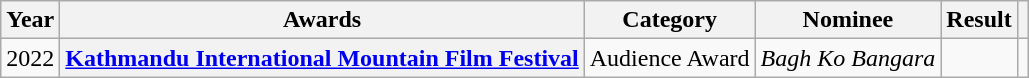<table class="wikitable plainrowheaders">
<tr>
<th scope="col">Year</th>
<th scope="col">Awards</th>
<th scope="col">Category</th>
<th scope="col">Nominee</th>
<th scope="col">Result</th>
<th scope="col" class="unsortable"></th>
</tr>
<tr>
<td>2022</td>
<th scope="row"><a href='#'>Kathmandu International Mountain Film Festival</a></th>
<td>Audience Award</td>
<td><em>Bagh Ko Bangara</em></td>
<td></td>
<td style="text-align:center;"></td>
</tr>
</table>
